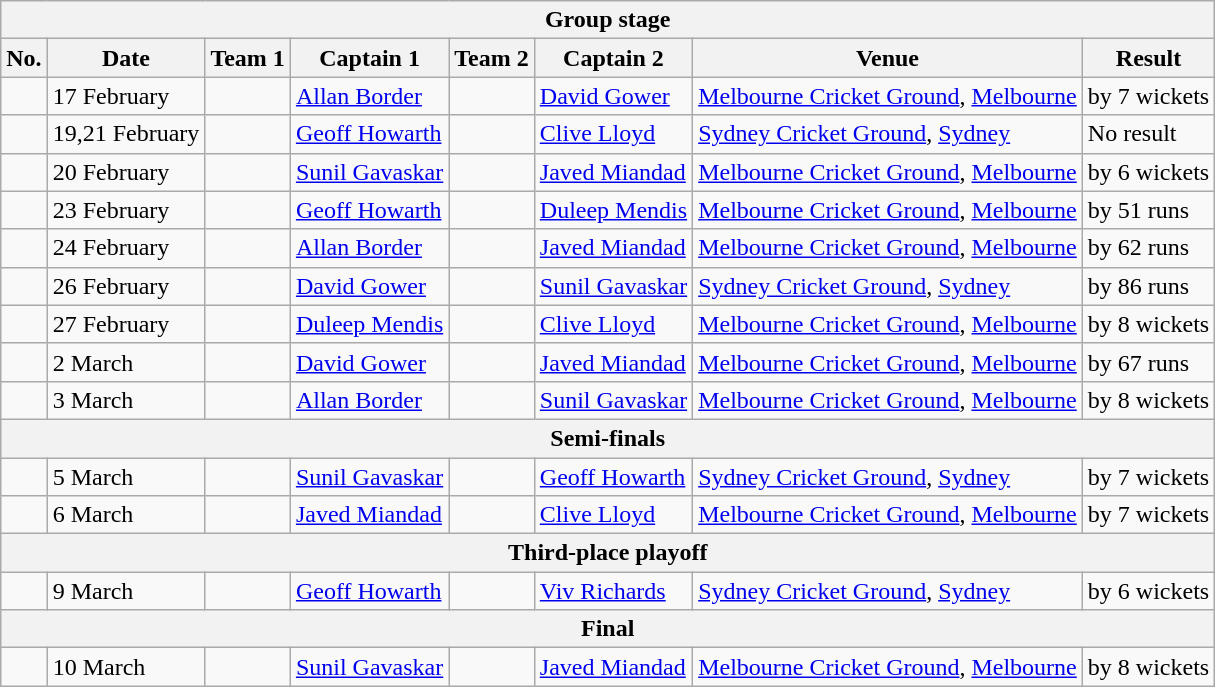<table class="wikitable">
<tr>
<th colspan="9">Group stage</th>
</tr>
<tr>
<th>No.</th>
<th>Date</th>
<th>Team 1</th>
<th>Captain 1</th>
<th>Team 2</th>
<th>Captain 2</th>
<th>Venue</th>
<th>Result</th>
</tr>
<tr>
<td></td>
<td>17 February</td>
<td></td>
<td><a href='#'>Allan Border</a></td>
<td></td>
<td><a href='#'>David Gower</a></td>
<td><a href='#'>Melbourne Cricket Ground</a>, <a href='#'>Melbourne</a></td>
<td> by 7 wickets</td>
</tr>
<tr>
<td></td>
<td>19,21 February</td>
<td></td>
<td><a href='#'>Geoff Howarth</a></td>
<td></td>
<td><a href='#'>Clive Lloyd</a></td>
<td><a href='#'>Sydney Cricket Ground</a>, <a href='#'>Sydney</a></td>
<td>No result</td>
</tr>
<tr>
<td></td>
<td>20 February</td>
<td></td>
<td><a href='#'>Sunil Gavaskar</a></td>
<td></td>
<td><a href='#'>Javed Miandad</a></td>
<td><a href='#'>Melbourne Cricket Ground</a>, <a href='#'>Melbourne</a></td>
<td> by 6 wickets</td>
</tr>
<tr>
<td></td>
<td>23 February</td>
<td></td>
<td><a href='#'>Geoff Howarth</a></td>
<td></td>
<td><a href='#'>Duleep Mendis</a></td>
<td><a href='#'>Melbourne Cricket Ground</a>, <a href='#'>Melbourne</a></td>
<td> by 51 runs</td>
</tr>
<tr>
<td></td>
<td>24 February</td>
<td></td>
<td><a href='#'>Allan Border</a></td>
<td></td>
<td><a href='#'>Javed Miandad</a></td>
<td><a href='#'>Melbourne Cricket Ground</a>, <a href='#'>Melbourne</a></td>
<td> by 62 runs</td>
</tr>
<tr>
<td></td>
<td>26 February</td>
<td></td>
<td><a href='#'>David Gower</a></td>
<td></td>
<td><a href='#'>Sunil Gavaskar</a></td>
<td><a href='#'>Sydney Cricket Ground</a>, <a href='#'>Sydney</a></td>
<td> by 86 runs</td>
</tr>
<tr>
<td></td>
<td>27 February</td>
<td></td>
<td><a href='#'>Duleep Mendis</a></td>
<td></td>
<td><a href='#'>Clive Lloyd</a></td>
<td><a href='#'>Melbourne Cricket Ground</a>, <a href='#'>Melbourne</a></td>
<td> by 8 wickets</td>
</tr>
<tr>
<td></td>
<td>2 March</td>
<td></td>
<td><a href='#'>David Gower</a></td>
<td></td>
<td><a href='#'>Javed Miandad</a></td>
<td><a href='#'>Melbourne Cricket Ground</a>, <a href='#'>Melbourne</a></td>
<td> by 67 runs</td>
</tr>
<tr>
<td></td>
<td>3 March</td>
<td></td>
<td><a href='#'>Allan Border</a></td>
<td></td>
<td><a href='#'>Sunil Gavaskar</a></td>
<td><a href='#'>Melbourne Cricket Ground</a>, <a href='#'>Melbourne</a></td>
<td> by 8 wickets</td>
</tr>
<tr>
<th colspan="9">Semi-finals</th>
</tr>
<tr>
<td></td>
<td>5 March</td>
<td></td>
<td><a href='#'>Sunil Gavaskar</a></td>
<td></td>
<td><a href='#'>Geoff Howarth</a></td>
<td><a href='#'>Sydney Cricket Ground</a>, <a href='#'>Sydney</a></td>
<td> by 7 wickets</td>
</tr>
<tr>
<td></td>
<td>6 March</td>
<td></td>
<td><a href='#'>Javed Miandad</a></td>
<td></td>
<td><a href='#'>Clive Lloyd</a></td>
<td><a href='#'>Melbourne Cricket Ground</a>, <a href='#'>Melbourne</a></td>
<td> by 7 wickets</td>
</tr>
<tr>
<th colspan="9">Third-place playoff</th>
</tr>
<tr>
<td></td>
<td>9 March</td>
<td></td>
<td><a href='#'>Geoff Howarth</a></td>
<td></td>
<td><a href='#'>Viv Richards</a></td>
<td><a href='#'>Sydney Cricket Ground</a>, <a href='#'>Sydney</a></td>
<td> by 6 wickets</td>
</tr>
<tr>
<th colspan="9">Final</th>
</tr>
<tr>
<td></td>
<td>10 March</td>
<td></td>
<td><a href='#'>Sunil Gavaskar</a></td>
<td></td>
<td><a href='#'>Javed Miandad</a></td>
<td><a href='#'>Melbourne Cricket Ground</a>, <a href='#'>Melbourne</a></td>
<td> by 8 wickets</td>
</tr>
</table>
